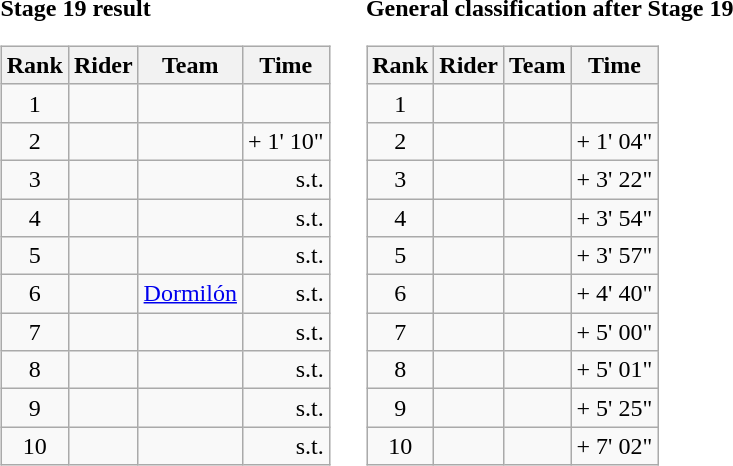<table>
<tr>
<td><strong>Stage 19 result</strong><br><table class="wikitable">
<tr>
<th scope="col">Rank</th>
<th scope="col">Rider</th>
<th scope="col">Team</th>
<th scope="col">Time</th>
</tr>
<tr>
<td style="text-align:center;">1</td>
<td></td>
<td></td>
<td style="text-align:right;"></td>
</tr>
<tr>
<td style="text-align:center;">2</td>
<td></td>
<td></td>
<td style="text-align:right;">+ 1' 10"</td>
</tr>
<tr>
<td style="text-align:center;">3</td>
<td></td>
<td></td>
<td style="text-align:right;">s.t.</td>
</tr>
<tr>
<td style="text-align:center;">4</td>
<td></td>
<td></td>
<td style="text-align:right;">s.t.</td>
</tr>
<tr>
<td style="text-align:center;">5</td>
<td></td>
<td></td>
<td style="text-align:right;">s.t.</td>
</tr>
<tr>
<td style="text-align:center;">6</td>
<td></td>
<td><a href='#'>Dormilón</a></td>
<td style="text-align:right;">s.t.</td>
</tr>
<tr>
<td style="text-align:center;">7</td>
<td></td>
<td></td>
<td style="text-align:right;">s.t.</td>
</tr>
<tr>
<td style="text-align:center;">8</td>
<td></td>
<td></td>
<td style="text-align:right;">s.t.</td>
</tr>
<tr>
<td style="text-align:center;">9</td>
<td></td>
<td></td>
<td style="text-align:right;">s.t.</td>
</tr>
<tr>
<td style="text-align:center;">10</td>
<td></td>
<td></td>
<td style="text-align:right;">s.t.</td>
</tr>
</table>
</td>
<td></td>
<td><strong>General classification after Stage 19</strong><br><table class="wikitable">
<tr>
<th scope="col">Rank</th>
<th scope="col">Rider</th>
<th scope="col">Team</th>
<th scope="col">Time</th>
</tr>
<tr>
<td style="text-align:center;">1</td>
<td></td>
<td></td>
<td style="text-align:right;"></td>
</tr>
<tr>
<td style="text-align:center;">2</td>
<td></td>
<td></td>
<td style="text-align:right;">+ 1' 04"</td>
</tr>
<tr>
<td style="text-align:center;">3</td>
<td></td>
<td></td>
<td style="text-align:right;">+ 3' 22"</td>
</tr>
<tr>
<td style="text-align:center;">4</td>
<td></td>
<td></td>
<td style="text-align:right;">+ 3' 54"</td>
</tr>
<tr>
<td style="text-align:center;">5</td>
<td></td>
<td></td>
<td style="text-align:right;">+ 3' 57"</td>
</tr>
<tr>
<td style="text-align:center;">6</td>
<td></td>
<td></td>
<td style="text-align:right;">+ 4' 40"</td>
</tr>
<tr>
<td style="text-align:center;">7</td>
<td></td>
<td></td>
<td style="text-align:right;">+ 5' 00"</td>
</tr>
<tr>
<td style="text-align:center;">8</td>
<td></td>
<td></td>
<td style="text-align:right;">+ 5' 01"</td>
</tr>
<tr>
<td style="text-align:center;">9</td>
<td></td>
<td></td>
<td style="text-align:right;">+ 5' 25"</td>
</tr>
<tr>
<td style="text-align:center;">10</td>
<td></td>
<td></td>
<td style="text-align:right;">+ 7' 02"</td>
</tr>
</table>
</td>
</tr>
</table>
